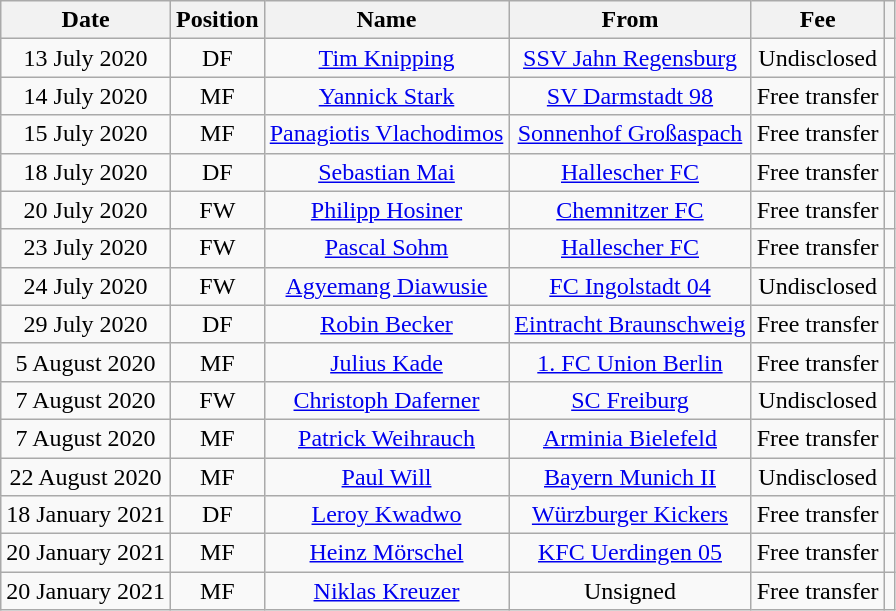<table class="wikitable"  style="text-align:center;">
<tr>
<th>Date</th>
<th>Position</th>
<th>Name</th>
<th>From</th>
<th>Fee</th>
<th></th>
</tr>
<tr>
<td>13 July 2020</td>
<td>DF</td>
<td><a href='#'>Tim Knipping</a></td>
<td><a href='#'>SSV Jahn Regensburg</a></td>
<td>Undisclosed</td>
<td></td>
</tr>
<tr>
<td>14 July 2020</td>
<td>MF</td>
<td><a href='#'>Yannick Stark</a></td>
<td><a href='#'>SV Darmstadt 98</a></td>
<td>Free transfer</td>
<td></td>
</tr>
<tr>
<td>15 July 2020</td>
<td>MF</td>
<td><a href='#'>Panagiotis Vlachodimos</a></td>
<td><a href='#'>Sonnenhof Großaspach</a></td>
<td>Free transfer</td>
<td></td>
</tr>
<tr>
<td>18 July 2020</td>
<td>DF</td>
<td><a href='#'>Sebastian Mai</a></td>
<td><a href='#'>Hallescher FC</a></td>
<td>Free transfer</td>
<td></td>
</tr>
<tr>
<td>20 July 2020</td>
<td>FW</td>
<td><a href='#'>Philipp Hosiner</a></td>
<td><a href='#'>Chemnitzer FC</a></td>
<td>Free transfer</td>
<td></td>
</tr>
<tr>
<td>23 July 2020</td>
<td>FW</td>
<td><a href='#'>Pascal Sohm</a></td>
<td><a href='#'>Hallescher FC</a></td>
<td>Free transfer</td>
<td></td>
</tr>
<tr>
<td>24 July 2020</td>
<td>FW</td>
<td><a href='#'>Agyemang Diawusie</a></td>
<td><a href='#'>FC Ingolstadt 04</a></td>
<td>Undisclosed</td>
<td></td>
</tr>
<tr>
<td>29 July 2020</td>
<td>DF</td>
<td><a href='#'>Robin Becker</a></td>
<td><a href='#'>Eintracht Braunschweig</a></td>
<td>Free transfer</td>
<td></td>
</tr>
<tr>
<td>5 August 2020</td>
<td>MF</td>
<td><a href='#'>Julius Kade</a></td>
<td><a href='#'>1. FC Union Berlin</a></td>
<td>Free transfer</td>
<td></td>
</tr>
<tr>
<td>7 August 2020</td>
<td>FW</td>
<td><a href='#'>Christoph Daferner</a></td>
<td><a href='#'>SC Freiburg</a></td>
<td>Undisclosed</td>
<td></td>
</tr>
<tr>
<td>7 August 2020</td>
<td>MF</td>
<td><a href='#'>Patrick Weihrauch</a></td>
<td><a href='#'>Arminia Bielefeld</a></td>
<td>Free transfer</td>
<td></td>
</tr>
<tr>
<td>22 August 2020</td>
<td>MF</td>
<td><a href='#'>Paul Will</a></td>
<td><a href='#'>Bayern Munich II</a></td>
<td>Undisclosed</td>
<td></td>
</tr>
<tr>
<td>18 January 2021</td>
<td>DF</td>
<td><a href='#'>Leroy Kwadwo</a></td>
<td><a href='#'>Würzburger Kickers</a></td>
<td>Free transfer</td>
<td></td>
</tr>
<tr>
<td>20 January 2021</td>
<td>MF</td>
<td><a href='#'>Heinz Mörschel</a></td>
<td><a href='#'>KFC Uerdingen 05</a></td>
<td>Free transfer</td>
<td></td>
</tr>
<tr>
<td>20 January 2021</td>
<td>MF</td>
<td><a href='#'>Niklas Kreuzer</a></td>
<td>Unsigned</td>
<td>Free transfer</td>
<td></td>
</tr>
</table>
